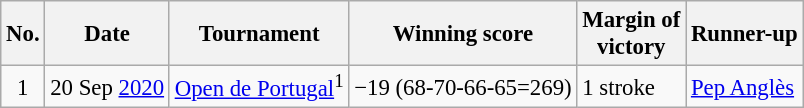<table class="wikitable" style="font-size:95%;">
<tr>
<th>No.</th>
<th>Date</th>
<th>Tournament</th>
<th>Winning score</th>
<th>Margin of<br>victory</th>
<th>Runner-up</th>
</tr>
<tr>
<td align=center>1</td>
<td align=right>20 Sep <a href='#'>2020</a></td>
<td><a href='#'>Open de Portugal</a><sup>1</sup></td>
<td>−19 (68-70-66-65=269)</td>
<td>1 stroke</td>
<td> <a href='#'>Pep Anglès</a></td>
</tr>
</table>
